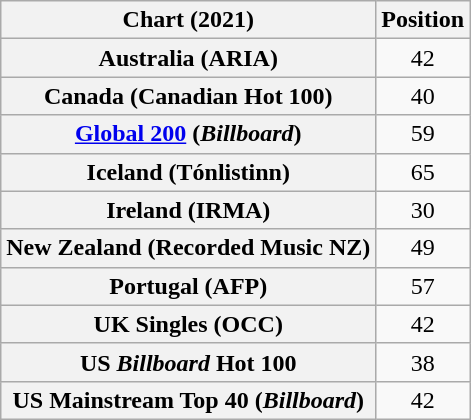<table class="wikitable sortable plainrowheaders" style="text-align:center">
<tr>
<th>Chart (2021)</th>
<th>Position</th>
</tr>
<tr>
<th scope="row">Australia (ARIA)</th>
<td>42</td>
</tr>
<tr>
<th scope="row">Canada (Canadian Hot 100)</th>
<td>40</td>
</tr>
<tr>
<th scope="row"><a href='#'>Global 200</a> (<em>Billboard</em>)</th>
<td>59</td>
</tr>
<tr>
<th scope="row">Iceland (Tónlistinn)</th>
<td>65</td>
</tr>
<tr>
<th scope="row">Ireland (IRMA)</th>
<td>30</td>
</tr>
<tr>
<th scope="row">New Zealand (Recorded Music NZ)</th>
<td>49</td>
</tr>
<tr>
<th scope="row">Portugal (AFP)</th>
<td>57</td>
</tr>
<tr>
<th scope="row">UK Singles (OCC)</th>
<td>42</td>
</tr>
<tr>
<th scope="row">US <em>Billboard</em> Hot 100</th>
<td>38</td>
</tr>
<tr>
<th scope="row">US Mainstream Top 40 (<em>Billboard</em>)</th>
<td>42</td>
</tr>
</table>
